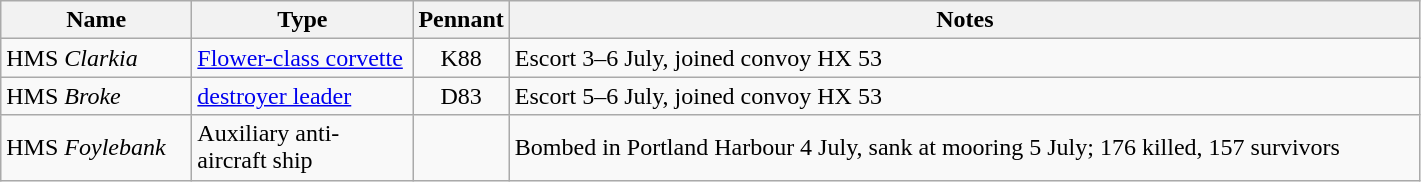<table class="wikitable sortable">
<tr>
<th scope="col" width="120px">Name</th>
<th scope="col" width="140px">Type</th>
<th scope="col" width="30px">Pennant</th>
<th scope="col" width="600px">Notes</th>
</tr>
<tr>
<td align="left">HMS <em>Clarkia</em></td>
<td align="left"><a href='#'>Flower-class corvette</a></td>
<td align="center">K88</td>
<td align="left">Escort 3–6 July, joined convoy HX 53</td>
</tr>
<tr>
<td align="left">HMS <em>Broke</em></td>
<td align="left"><a href='#'>destroyer leader</a></td>
<td align="center">D83</td>
<td align="left">Escort 5–6 July, joined convoy HX 53</td>
</tr>
<tr>
<td align="left">HMS <em>Foylebank</em></td>
<td align="left">Auxiliary anti-aircraft ship</td>
<td align="center"></td>
<td align="left">Bombed in Portland Harbour 4 July, sank at mooring 5 July; 176 killed, 157 survivors</td>
</tr>
</table>
